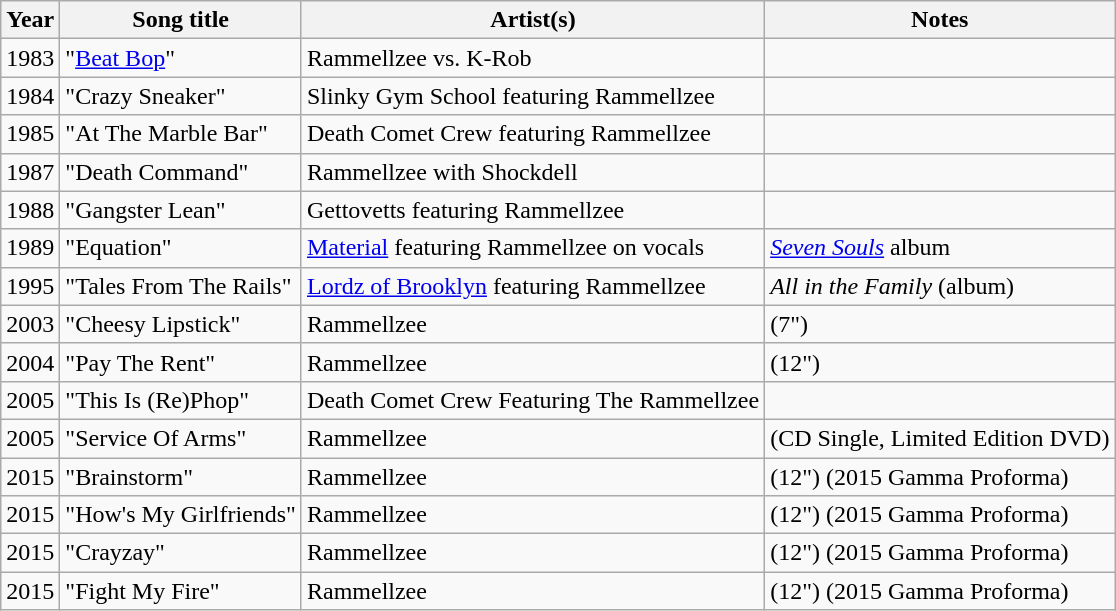<table class="wikitable sortable">
<tr>
<th>Year</th>
<th>Song title</th>
<th>Artist(s)</th>
<th>Notes</th>
</tr>
<tr>
<td>1983</td>
<td>"<a href='#'>Beat Bop</a>"</td>
<td>Rammellzee vs. K-Rob</td>
<td></td>
</tr>
<tr>
<td>1984</td>
<td>"Crazy Sneaker"</td>
<td>Slinky Gym School featuring Rammellzee</td>
<td></td>
</tr>
<tr>
<td>1985</td>
<td>"At The Marble Bar"</td>
<td>Death Comet Crew featuring Rammellzee</td>
<td></td>
</tr>
<tr>
<td>1987</td>
<td>"Death Command"</td>
<td>Rammellzee with Shockdell</td>
<td></td>
</tr>
<tr>
<td>1988</td>
<td>"Gangster Lean"</td>
<td>Gettovetts featuring Rammellzee</td>
<td></td>
</tr>
<tr>
<td>1989</td>
<td>"Equation"</td>
<td><a href='#'>Material</a> featuring Rammellzee on vocals</td>
<td><em><a href='#'>Seven Souls</a></em> album</td>
</tr>
<tr>
<td>1995</td>
<td>"Tales From The Rails"</td>
<td><a href='#'>Lordz of Brooklyn</a> featuring Rammellzee</td>
<td><em>All in the Family</em> (album)</td>
</tr>
<tr>
<td>2003</td>
<td>"Cheesy Lipstick"</td>
<td>Rammellzee</td>
<td>(7")</td>
</tr>
<tr>
<td>2004</td>
<td>"Pay The Rent"</td>
<td>Rammellzee</td>
<td>(12")</td>
</tr>
<tr>
<td>2005</td>
<td>"This Is (Re)Phop"</td>
<td>Death Comet Crew Featuring The Rammellzee</td>
<td></td>
</tr>
<tr>
<td>2005</td>
<td>"Service Of Arms"</td>
<td>Rammellzee</td>
<td>(CD Single, Limited Edition DVD)</td>
</tr>
<tr>
<td>2015</td>
<td>"Brainstorm"</td>
<td>Rammellzee</td>
<td>(12") (2015 Gamma Proforma)</td>
</tr>
<tr>
<td>2015</td>
<td>"How's My Girlfriends"</td>
<td>Rammellzee</td>
<td>(12") (2015 Gamma Proforma)</td>
</tr>
<tr>
<td>2015</td>
<td>"Crayzay"</td>
<td>Rammellzee</td>
<td>(12") (2015 Gamma Proforma)</td>
</tr>
<tr>
<td>2015</td>
<td>"Fight My Fire"</td>
<td>Rammellzee</td>
<td>(12") (2015 Gamma Proforma)</td>
</tr>
</table>
